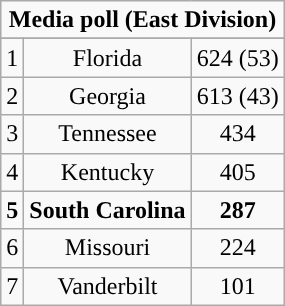<table class="wikitable" style="display: inline-table;">
<tr>
<td align="center" Colspan="3"><strong>Media poll (East Division)</strong></td>
</tr>
<tr align="center">
</tr>
<tr align="center">
<td>1</td>
<td>Florida</td>
<td>624 (53)</td>
</tr>
<tr align="center">
<td>2</td>
<td>Georgia</td>
<td>613 (43)</td>
</tr>
<tr align="center">
<td>3</td>
<td>Tennessee</td>
<td>434</td>
</tr>
<tr align="center">
<td>4</td>
<td>Kentucky</td>
<td>405</td>
</tr>
<tr align="center">
<td><strong>5</strong></td>
<td><strong>South Carolina</strong></td>
<td><strong>287</strong></td>
</tr>
<tr align="center">
<td>6</td>
<td>Missouri</td>
<td>224</td>
</tr>
<tr align="center">
<td>7</td>
<td>Vanderbilt</td>
<td>101</td>
</tr>
</table>
